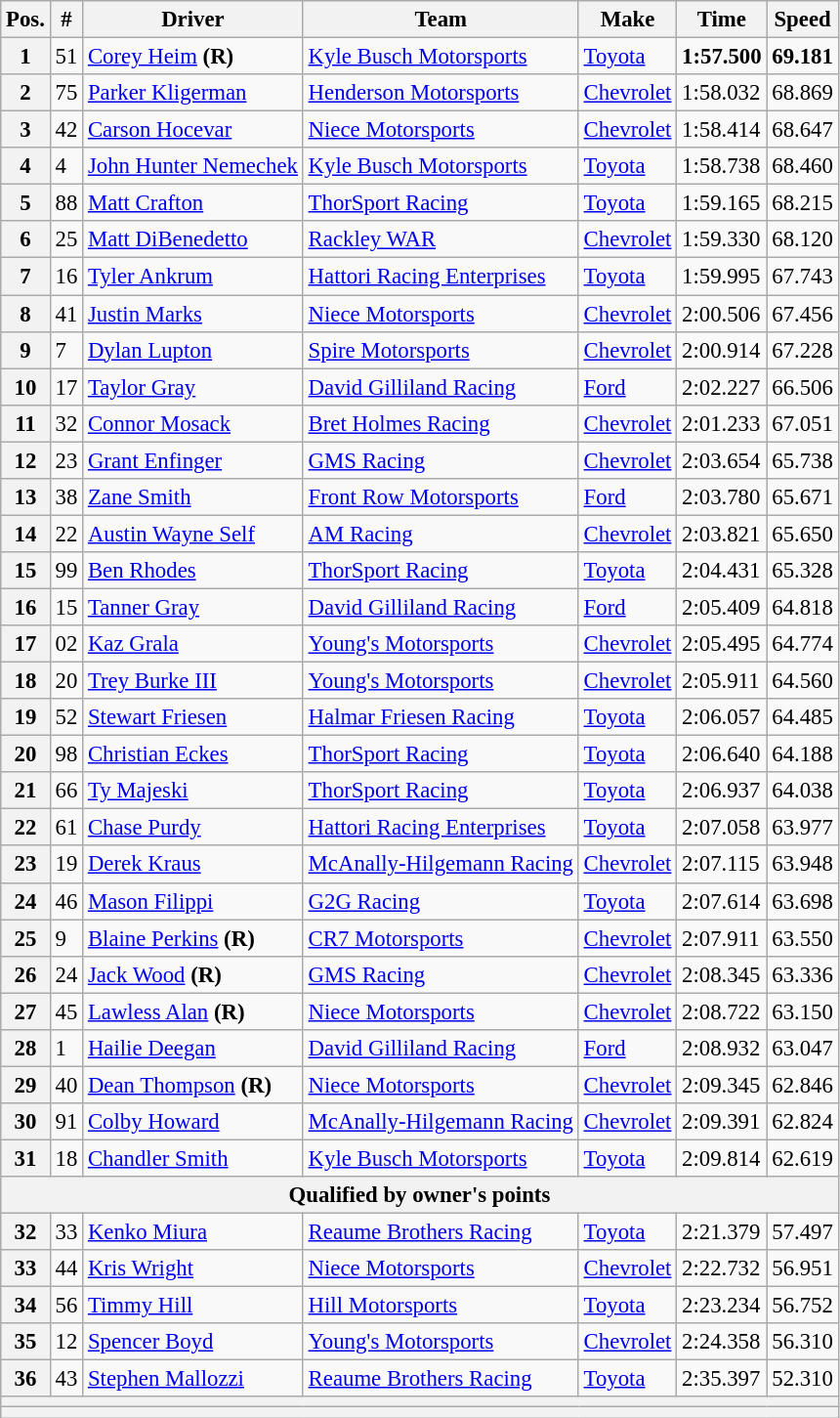<table class="wikitable" style="font-size:95%">
<tr>
<th>Pos.</th>
<th>#</th>
<th>Driver</th>
<th>Team</th>
<th>Make</th>
<th>Time</th>
<th>Speed</th>
</tr>
<tr>
<th>1</th>
<td>51</td>
<td><a href='#'>Corey Heim</a> <strong>(R)</strong></td>
<td><a href='#'>Kyle Busch Motorsports</a></td>
<td><a href='#'>Toyota</a></td>
<td><strong>1:57.500</strong></td>
<td><strong>69.181</strong></td>
</tr>
<tr>
<th>2</th>
<td>75</td>
<td><a href='#'>Parker Kligerman</a></td>
<td><a href='#'>Henderson Motorsports</a></td>
<td><a href='#'>Chevrolet</a></td>
<td>1:58.032</td>
<td>68.869</td>
</tr>
<tr>
<th>3</th>
<td>42</td>
<td><a href='#'>Carson Hocevar</a></td>
<td><a href='#'>Niece Motorsports</a></td>
<td><a href='#'>Chevrolet</a></td>
<td>1:58.414</td>
<td>68.647</td>
</tr>
<tr>
<th>4</th>
<td>4</td>
<td><a href='#'>John Hunter Nemechek</a></td>
<td><a href='#'>Kyle Busch Motorsports</a></td>
<td><a href='#'>Toyota</a></td>
<td>1:58.738</td>
<td>68.460</td>
</tr>
<tr>
<th>5</th>
<td>88</td>
<td><a href='#'>Matt Crafton</a></td>
<td><a href='#'>ThorSport Racing</a></td>
<td><a href='#'>Toyota</a></td>
<td>1:59.165</td>
<td>68.215</td>
</tr>
<tr>
<th>6</th>
<td>25</td>
<td><a href='#'>Matt DiBenedetto</a></td>
<td><a href='#'>Rackley WAR</a></td>
<td><a href='#'>Chevrolet</a></td>
<td>1:59.330</td>
<td>68.120</td>
</tr>
<tr>
<th>7</th>
<td>16</td>
<td><a href='#'>Tyler Ankrum</a></td>
<td><a href='#'>Hattori Racing Enterprises</a></td>
<td><a href='#'>Toyota</a></td>
<td>1:59.995</td>
<td>67.743</td>
</tr>
<tr>
<th>8</th>
<td>41</td>
<td><a href='#'>Justin Marks</a></td>
<td><a href='#'>Niece Motorsports</a></td>
<td><a href='#'>Chevrolet</a></td>
<td>2:00.506</td>
<td>67.456</td>
</tr>
<tr>
<th>9</th>
<td>7</td>
<td><a href='#'>Dylan Lupton</a></td>
<td><a href='#'>Spire Motorsports</a></td>
<td><a href='#'>Chevrolet</a></td>
<td>2:00.914</td>
<td>67.228</td>
</tr>
<tr>
<th>10</th>
<td>17</td>
<td><a href='#'>Taylor Gray</a></td>
<td><a href='#'>David Gilliland Racing</a></td>
<td><a href='#'>Ford</a></td>
<td>2:02.227</td>
<td>66.506</td>
</tr>
<tr>
<th>11</th>
<td>32</td>
<td><a href='#'>Connor Mosack</a></td>
<td><a href='#'>Bret Holmes Racing</a></td>
<td><a href='#'>Chevrolet</a></td>
<td>2:01.233</td>
<td>67.051</td>
</tr>
<tr>
<th>12</th>
<td>23</td>
<td><a href='#'>Grant Enfinger</a></td>
<td><a href='#'>GMS Racing</a></td>
<td><a href='#'>Chevrolet</a></td>
<td>2:03.654</td>
<td>65.738</td>
</tr>
<tr>
<th>13</th>
<td>38</td>
<td><a href='#'>Zane Smith</a></td>
<td><a href='#'>Front Row Motorsports</a></td>
<td><a href='#'>Ford</a></td>
<td>2:03.780</td>
<td>65.671</td>
</tr>
<tr>
<th>14</th>
<td>22</td>
<td><a href='#'>Austin Wayne Self</a></td>
<td><a href='#'>AM Racing</a></td>
<td><a href='#'>Chevrolet</a></td>
<td>2:03.821</td>
<td>65.650</td>
</tr>
<tr>
<th>15</th>
<td>99</td>
<td><a href='#'>Ben Rhodes</a></td>
<td><a href='#'>ThorSport Racing</a></td>
<td><a href='#'>Toyota</a></td>
<td>2:04.431</td>
<td>65.328</td>
</tr>
<tr>
<th>16</th>
<td>15</td>
<td><a href='#'>Tanner Gray</a></td>
<td><a href='#'>David Gilliland Racing</a></td>
<td><a href='#'>Ford</a></td>
<td>2:05.409</td>
<td>64.818</td>
</tr>
<tr>
<th>17</th>
<td>02</td>
<td><a href='#'>Kaz Grala</a></td>
<td><a href='#'>Young's Motorsports</a></td>
<td><a href='#'>Chevrolet</a></td>
<td>2:05.495</td>
<td>64.774</td>
</tr>
<tr>
<th>18</th>
<td>20</td>
<td><a href='#'>Trey Burke III</a></td>
<td><a href='#'>Young's Motorsports</a></td>
<td><a href='#'>Chevrolet</a></td>
<td>2:05.911</td>
<td>64.560</td>
</tr>
<tr>
<th>19</th>
<td>52</td>
<td><a href='#'>Stewart Friesen</a></td>
<td><a href='#'>Halmar Friesen Racing</a></td>
<td><a href='#'>Toyota</a></td>
<td>2:06.057</td>
<td>64.485</td>
</tr>
<tr>
<th>20</th>
<td>98</td>
<td><a href='#'>Christian Eckes</a></td>
<td><a href='#'>ThorSport Racing</a></td>
<td><a href='#'>Toyota</a></td>
<td>2:06.640</td>
<td>64.188</td>
</tr>
<tr>
<th>21</th>
<td>66</td>
<td><a href='#'>Ty Majeski</a></td>
<td><a href='#'>ThorSport Racing</a></td>
<td><a href='#'>Toyota</a></td>
<td>2:06.937</td>
<td>64.038</td>
</tr>
<tr>
<th>22</th>
<td>61</td>
<td><a href='#'>Chase Purdy</a></td>
<td><a href='#'>Hattori Racing Enterprises</a></td>
<td><a href='#'>Toyota</a></td>
<td>2:07.058</td>
<td>63.977</td>
</tr>
<tr>
<th>23</th>
<td>19</td>
<td><a href='#'>Derek Kraus</a></td>
<td><a href='#'>McAnally-Hilgemann Racing</a></td>
<td><a href='#'>Chevrolet</a></td>
<td>2:07.115</td>
<td>63.948</td>
</tr>
<tr>
<th>24</th>
<td>46</td>
<td><a href='#'>Mason Filippi</a></td>
<td><a href='#'>G2G Racing</a></td>
<td><a href='#'>Toyota</a></td>
<td>2:07.614</td>
<td>63.698</td>
</tr>
<tr>
<th>25</th>
<td>9</td>
<td><a href='#'>Blaine Perkins</a> <strong>(R)</strong></td>
<td><a href='#'>CR7 Motorsports</a></td>
<td><a href='#'>Chevrolet</a></td>
<td>2:07.911</td>
<td>63.550</td>
</tr>
<tr>
<th>26</th>
<td>24</td>
<td><a href='#'>Jack Wood</a> <strong>(R)</strong></td>
<td><a href='#'>GMS Racing</a></td>
<td><a href='#'>Chevrolet</a></td>
<td>2:08.345</td>
<td>63.336</td>
</tr>
<tr>
<th>27</th>
<td>45</td>
<td><a href='#'>Lawless Alan</a> <strong>(R)</strong></td>
<td><a href='#'>Niece Motorsports</a></td>
<td><a href='#'>Chevrolet</a></td>
<td>2:08.722</td>
<td>63.150</td>
</tr>
<tr>
<th>28</th>
<td>1</td>
<td><a href='#'>Hailie Deegan</a></td>
<td><a href='#'>David Gilliland Racing</a></td>
<td><a href='#'>Ford</a></td>
<td>2:08.932</td>
<td>63.047</td>
</tr>
<tr>
<th>29</th>
<td>40</td>
<td><a href='#'>Dean Thompson</a> <strong>(R)</strong></td>
<td><a href='#'>Niece Motorsports</a></td>
<td><a href='#'>Chevrolet</a></td>
<td>2:09.345</td>
<td>62.846</td>
</tr>
<tr>
<th>30</th>
<td>91</td>
<td><a href='#'>Colby Howard</a></td>
<td><a href='#'>McAnally-Hilgemann Racing</a></td>
<td><a href='#'>Chevrolet</a></td>
<td>2:09.391</td>
<td>62.824</td>
</tr>
<tr>
<th>31</th>
<td>18</td>
<td><a href='#'>Chandler Smith</a></td>
<td><a href='#'>Kyle Busch Motorsports</a></td>
<td><a href='#'>Toyota</a></td>
<td>2:09.814</td>
<td>62.619</td>
</tr>
<tr>
<th colspan="7">Qualified by owner's points</th>
</tr>
<tr>
<th>32</th>
<td>33</td>
<td><a href='#'>Kenko Miura</a></td>
<td><a href='#'>Reaume Brothers Racing</a></td>
<td><a href='#'>Toyota</a></td>
<td>2:21.379</td>
<td>57.497</td>
</tr>
<tr>
<th>33</th>
<td>44</td>
<td><a href='#'>Kris Wright</a></td>
<td><a href='#'>Niece Motorsports</a></td>
<td><a href='#'>Chevrolet</a></td>
<td>2:22.732</td>
<td>56.951</td>
</tr>
<tr>
<th>34</th>
<td>56</td>
<td><a href='#'>Timmy Hill</a></td>
<td><a href='#'>Hill Motorsports</a></td>
<td><a href='#'>Toyota</a></td>
<td>2:23.234</td>
<td>56.752</td>
</tr>
<tr>
<th>35</th>
<td>12</td>
<td><a href='#'>Spencer Boyd</a></td>
<td><a href='#'>Young's Motorsports</a></td>
<td><a href='#'>Chevrolet</a></td>
<td>2:24.358</td>
<td>56.310</td>
</tr>
<tr>
<th>36</th>
<td>43</td>
<td><a href='#'>Stephen Mallozzi</a></td>
<td><a href='#'>Reaume Brothers Racing</a></td>
<td><a href='#'>Toyota</a></td>
<td>2:35.397</td>
<td>52.310</td>
</tr>
<tr>
<th colspan="7"></th>
</tr>
<tr>
<th colspan="7"></th>
</tr>
</table>
